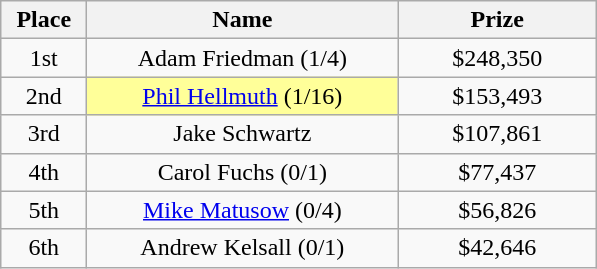<table class="wikitable">
<tr>
<th width="50">Place</th>
<th width="200">Name</th>
<th width="125">Prize</th>
</tr>
<tr>
<td align = "center">1st</td>
<td align = "center">Adam Friedman (1/4)</td>
<td align="center">$248,350</td>
</tr>
<tr>
<td align = "center">2nd</td>
<td align = "center" "center" bgcolor="#FFFF99"><a href='#'>Phil Hellmuth</a> (1/16)</td>
<td align="center">$153,493</td>
</tr>
<tr>
<td align = "center">3rd</td>
<td align = "center">Jake Schwartz</td>
<td align="center">$107,861</td>
</tr>
<tr>
<td align = "center">4th</td>
<td align = "center">Carol Fuchs (0/1)</td>
<td align="center">$77,437</td>
</tr>
<tr>
<td align = "center">5th</td>
<td align = "center"><a href='#'>Mike Matusow</a> (0/4)</td>
<td align="center">$56,826</td>
</tr>
<tr>
<td align = "center">6th</td>
<td align = "center">Andrew Kelsall (0/1)</td>
<td align="center">$42,646</td>
</tr>
</table>
